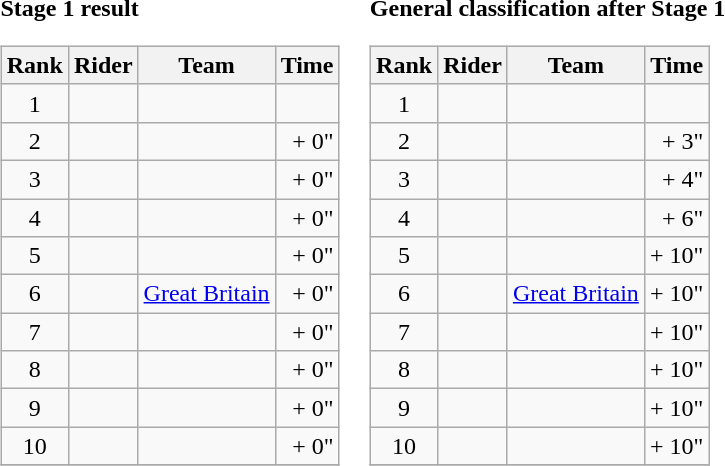<table>
<tr>
<td><strong>Stage 1 result</strong><br><table class="wikitable">
<tr>
<th>Rank</th>
<th>Rider</th>
<th>Team</th>
<th>Time</th>
</tr>
<tr>
<td style="text-align:center">1</td>
<td></td>
<td></td>
<td align="right"></td>
</tr>
<tr>
<td style="text-align:center">2</td>
<td></td>
<td></td>
<td align="right">+ 0"</td>
</tr>
<tr>
<td style="text-align:center">3</td>
<td></td>
<td></td>
<td align="right">+ 0"</td>
</tr>
<tr>
<td style="text-align:center">4</td>
<td></td>
<td></td>
<td align="right">+ 0"</td>
</tr>
<tr>
<td style="text-align:center">5</td>
<td></td>
<td></td>
<td align="right">+ 0"</td>
</tr>
<tr>
<td style="text-align:center">6</td>
<td></td>
<td><a href='#'>Great Britain</a></td>
<td align="right">+ 0"</td>
</tr>
<tr>
<td style="text-align:center">7</td>
<td></td>
<td></td>
<td align="right">+ 0"</td>
</tr>
<tr>
<td style="text-align:center">8</td>
<td></td>
<td></td>
<td align="right">+ 0"</td>
</tr>
<tr>
<td style="text-align:center">9</td>
<td></td>
<td></td>
<td align="right">+ 0"</td>
</tr>
<tr>
<td style="text-align:center">10</td>
<td></td>
<td></td>
<td align="right">+ 0"</td>
</tr>
<tr>
</tr>
</table>
</td>
<td><strong>General classification after Stage 1</strong><br><table class="wikitable">
<tr>
<th>Rank</th>
<th>Rider</th>
<th>Team</th>
<th>Time</th>
</tr>
<tr>
<td style="text-align:center">1</td>
<td></td>
<td></td>
<td align="right"></td>
</tr>
<tr>
<td style="text-align:center">2</td>
<td></td>
<td></td>
<td align="right">+ 3"</td>
</tr>
<tr>
<td style="text-align:center">3</td>
<td></td>
<td></td>
<td align="right">+ 4"</td>
</tr>
<tr>
<td style="text-align:center">4</td>
<td></td>
<td></td>
<td align="right">+ 6"</td>
</tr>
<tr>
<td style="text-align:center">5</td>
<td></td>
<td></td>
<td align="right">+ 10"</td>
</tr>
<tr>
<td style="text-align:center">6</td>
<td></td>
<td><a href='#'>Great Britain</a></td>
<td align="right">+ 10"</td>
</tr>
<tr>
<td style="text-align:center">7</td>
<td></td>
<td></td>
<td align="right">+ 10"</td>
</tr>
<tr>
<td style="text-align:center">8</td>
<td></td>
<td></td>
<td align="right">+ 10"</td>
</tr>
<tr>
<td style="text-align:center">9</td>
<td></td>
<td></td>
<td align="right">+ 10"</td>
</tr>
<tr>
<td style="text-align:center">10</td>
<td></td>
<td></td>
<td align="right">+ 10"</td>
</tr>
<tr>
</tr>
</table>
</td>
</tr>
</table>
